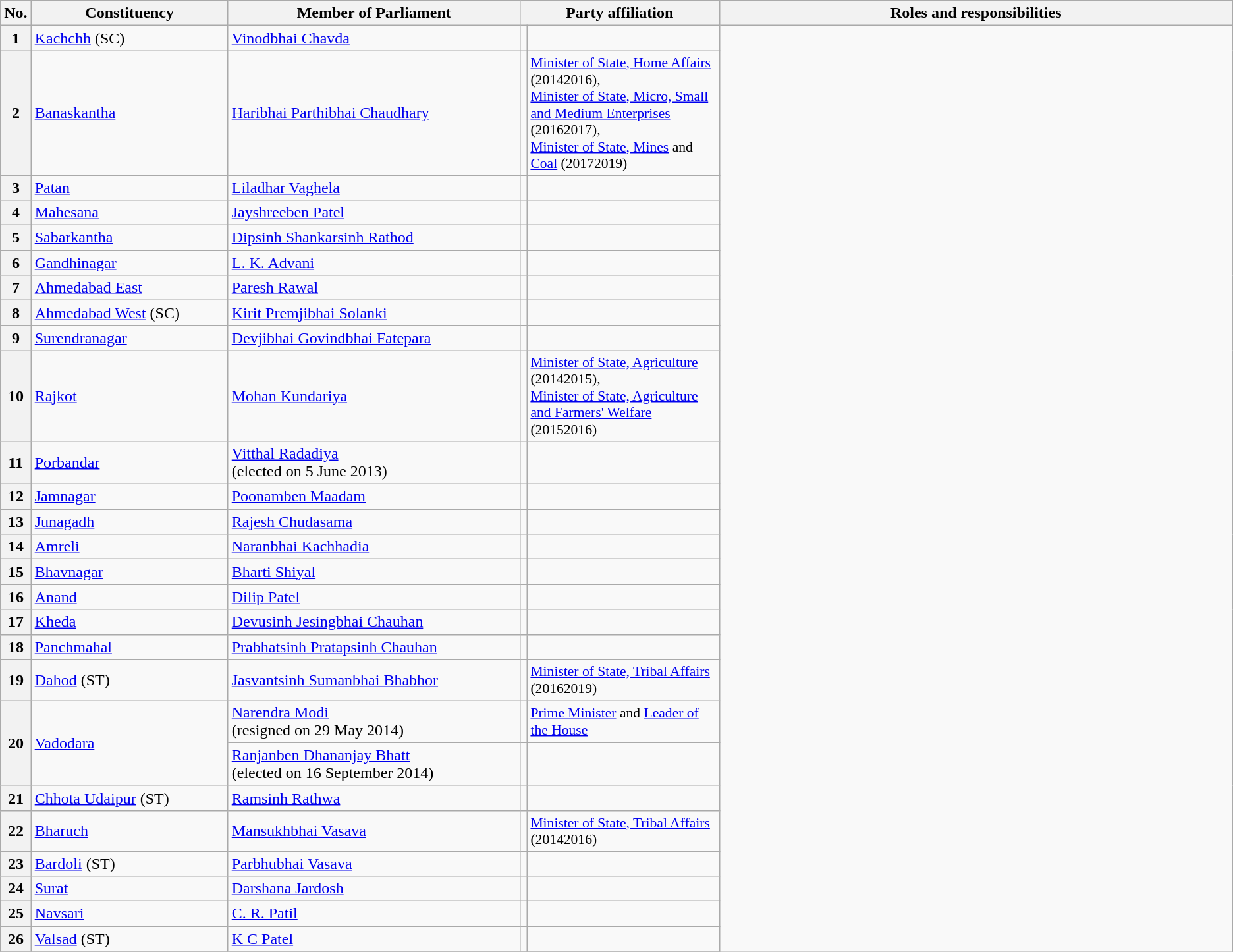<table class="wikitable">
<tr style="text-align:center;">
<th>No.</th>
<th style="width:12em">Constituency</th>
<th style="width:18em">Member of Parliament</th>
<th colspan="2" style="width:18em">Party affiliation</th>
<th style="width:32em">Roles and responsibilities</th>
</tr>
<tr>
<th>1</th>
<td><a href='#'>Kachchh</a> (SC)</td>
<td><a href='#'>Vinodbhai Chavda</a></td>
<td></td>
<td></td>
</tr>
<tr>
<th>2</th>
<td><a href='#'>Banaskantha</a></td>
<td><a href='#'>Haribhai Parthibhai Chaudhary</a></td>
<td></td>
<td style="font-size:90%"><a href='#'>Minister of State, Home Affairs</a> (20142016),<br><a href='#'>Minister of State, Micro, Small and Medium Enterprises</a> (20162017),<br><a href='#'>Minister of State, Mines</a> and <a href='#'>Coal</a> (20172019)</td>
</tr>
<tr>
<th>3</th>
<td><a href='#'>Patan</a></td>
<td><a href='#'>Liladhar Vaghela</a></td>
<td></td>
<td></td>
</tr>
<tr>
<th>4</th>
<td><a href='#'>Mahesana</a></td>
<td><a href='#'>Jayshreeben Patel</a></td>
<td></td>
<td></td>
</tr>
<tr>
<th>5</th>
<td><a href='#'>Sabarkantha</a></td>
<td><a href='#'>Dipsinh Shankarsinh Rathod</a></td>
<td></td>
<td></td>
</tr>
<tr>
<th>6</th>
<td><a href='#'>Gandhinagar</a></td>
<td><a href='#'>L. K. Advani</a></td>
<td></td>
<td></td>
</tr>
<tr>
<th>7</th>
<td><a href='#'>Ahmedabad East</a></td>
<td><a href='#'>Paresh Rawal</a></td>
<td></td>
<td></td>
</tr>
<tr>
<th>8</th>
<td><a href='#'>Ahmedabad West</a> (SC)</td>
<td><a href='#'>Kirit Premjibhai Solanki</a></td>
<td></td>
<td></td>
</tr>
<tr>
<th>9</th>
<td><a href='#'>Surendranagar</a></td>
<td><a href='#'>Devjibhai Govindbhai Fatepara</a></td>
<td></td>
<td></td>
</tr>
<tr>
<th>10</th>
<td><a href='#'>Rajkot</a></td>
<td><a href='#'>Mohan Kundariya</a></td>
<td></td>
<td style="font-size:90%"><a href='#'>Minister of State, Agriculture</a> (20142015),<br><a href='#'>Minister of State, Agriculture and Farmers' Welfare</a> (20152016)</td>
</tr>
<tr>
<th>11</th>
<td><a href='#'>Porbandar</a></td>
<td><a href='#'>Vitthal Radadiya</a><br>(elected on 5 June 2013)</td>
<td></td>
<td></td>
</tr>
<tr>
<th>12</th>
<td><a href='#'>Jamnagar</a></td>
<td><a href='#'>Poonamben Maadam</a></td>
<td></td>
<td></td>
</tr>
<tr>
<th>13</th>
<td><a href='#'>Junagadh</a></td>
<td><a href='#'>Rajesh Chudasama</a></td>
<td></td>
<td></td>
</tr>
<tr>
<th>14</th>
<td><a href='#'>Amreli</a></td>
<td><a href='#'>Naranbhai Kachhadia</a></td>
<td></td>
<td></td>
</tr>
<tr>
<th>15</th>
<td><a href='#'>Bhavnagar</a></td>
<td><a href='#'>Bharti Shiyal</a></td>
<td></td>
<td></td>
</tr>
<tr>
<th>16</th>
<td><a href='#'>Anand</a></td>
<td><a href='#'>Dilip Patel</a></td>
<td></td>
<td></td>
</tr>
<tr>
<th>17</th>
<td><a href='#'>Kheda</a></td>
<td><a href='#'>Devusinh Jesingbhai Chauhan</a></td>
<td></td>
<td></td>
</tr>
<tr>
<th>18</th>
<td><a href='#'>Panchmahal</a></td>
<td><a href='#'>Prabhatsinh Pratapsinh Chauhan</a></td>
<td></td>
<td></td>
</tr>
<tr>
<th>19</th>
<td><a href='#'>Dahod</a> (ST)</td>
<td><a href='#'>Jasvantsinh Sumanbhai Bhabhor</a></td>
<td></td>
<td style="font-size:90%"><a href='#'>Minister of State, Tribal Affairs</a> (20162019)</td>
</tr>
<tr>
<th rowspan="2">20</th>
<td rowspan="2"><a href='#'>Vadodara</a></td>
<td><a href='#'>Narendra Modi</a><br>(resigned on 29 May 2014)</td>
<td></td>
<td style="font-size:90%"><a href='#'>Prime Minister</a> and <a href='#'>Leader of the House</a></td>
</tr>
<tr>
<td><a href='#'>Ranjanben Dhananjay Bhatt</a><br>(elected on 16 September 2014)</td>
<td></td>
<td></td>
</tr>
<tr>
<th>21</th>
<td><a href='#'>Chhota Udaipur</a> (ST)</td>
<td><a href='#'>Ramsinh Rathwa</a></td>
<td></td>
<td></td>
</tr>
<tr>
<th>22</th>
<td><a href='#'>Bharuch</a></td>
<td><a href='#'>Mansukhbhai Vasava</a></td>
<td></td>
<td style="font-size:90%"><a href='#'>Minister of State, Tribal Affairs</a> (20142016)</td>
</tr>
<tr>
<th>23</th>
<td><a href='#'>Bardoli</a> (ST)</td>
<td><a href='#'>Parbhubhai Vasava</a></td>
<td></td>
<td></td>
</tr>
<tr>
<th>24</th>
<td><a href='#'>Surat</a></td>
<td><a href='#'>Darshana Jardosh</a></td>
<td></td>
<td></td>
</tr>
<tr>
<th>25</th>
<td><a href='#'>Navsari</a></td>
<td><a href='#'>C. R. Patil</a></td>
<td></td>
<td></td>
</tr>
<tr>
<th>26</th>
<td><a href='#'>Valsad</a> (ST)</td>
<td><a href='#'>K C Patel</a></td>
<td></td>
<td></td>
</tr>
<tr>
</tr>
</table>
